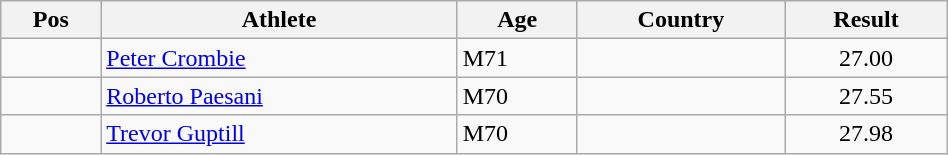<table class="wikitable"  style="text-align:center; width:50%;">
<tr>
<th>Pos</th>
<th>Athlete</th>
<th>Age</th>
<th>Country</th>
<th>Result</th>
</tr>
<tr>
<td align=center></td>
<td align=left><a href='#'>Peter Crombie</a></td>
<td align=left>M71</td>
<td align=left></td>
<td>27.00</td>
</tr>
<tr>
<td align=center></td>
<td align=left><a href='#'>Roberto Paesani</a></td>
<td align=left>M70</td>
<td align=left></td>
<td>27.55</td>
</tr>
<tr>
<td align=center></td>
<td align=left><a href='#'>Trevor Guptill</a></td>
<td align=left>M70</td>
<td align=left></td>
<td>27.98</td>
</tr>
</table>
